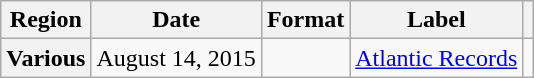<table class="wikitable plainrowheaders">
<tr>
<th scope="col">Region</th>
<th scope="col">Date</th>
<th scope="col">Format</th>
<th scope="col">Label</th>
<th scope="col"></th>
</tr>
<tr>
<th scope="row">Various</th>
<td>August 14, 2015</td>
<td></td>
<td><a href='#'>Atlantic Records</a></td>
<td align="center"></td>
</tr>
</table>
